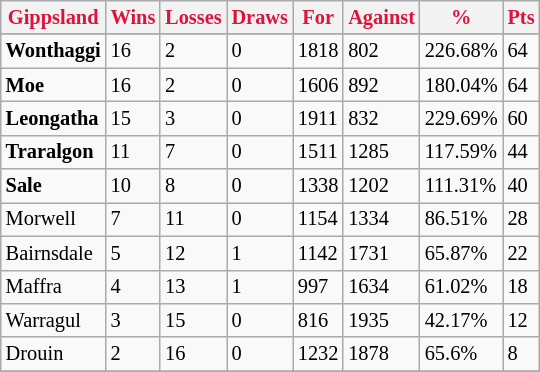<table style="font-size: 85%; text-align: left;" class="wikitable">
<tr>
<th style="color:crimson">Gippsland</th>
<th style="color:crimson">Wins</th>
<th style="color:crimson">Losses</th>
<th style="color:crimson">Draws</th>
<th style="color:crimson">For</th>
<th style="color:crimson">Against</th>
<th style="color:crimson">%</th>
<th style="color:crimson">Pts</th>
</tr>
<tr>
</tr>
<tr>
</tr>
<tr>
<td><strong> Wonthaggi </strong></td>
<td>16</td>
<td>2</td>
<td>0</td>
<td>1818</td>
<td>802</td>
<td>226.68%</td>
<td>64</td>
</tr>
<tr>
<td><strong> Moe </strong></td>
<td>16</td>
<td>2</td>
<td>0</td>
<td>1606</td>
<td>892</td>
<td>180.04%</td>
<td>64</td>
</tr>
<tr>
<td><strong> Leongatha </strong></td>
<td>15</td>
<td>3</td>
<td>0</td>
<td>1911</td>
<td>832</td>
<td>229.69%</td>
<td>60</td>
</tr>
<tr>
<td><strong> Traralgon </strong></td>
<td>11</td>
<td>7</td>
<td>0</td>
<td>1511</td>
<td>1285</td>
<td>117.59%</td>
<td>44</td>
</tr>
<tr>
<td><strong> Sale </strong></td>
<td>10</td>
<td>8</td>
<td>0</td>
<td>1338</td>
<td>1202</td>
<td>111.31%</td>
<td>40</td>
</tr>
<tr>
<td>Morwell</td>
<td>7</td>
<td>11</td>
<td>0</td>
<td>1154</td>
<td>1334</td>
<td>86.51%</td>
<td>28</td>
</tr>
<tr>
<td>Bairnsdale</td>
<td>5</td>
<td>12</td>
<td>1</td>
<td>1142</td>
<td>1731</td>
<td>65.87%</td>
<td>22</td>
</tr>
<tr>
<td>Maffra</td>
<td>4</td>
<td>13</td>
<td>1</td>
<td>997</td>
<td>1634</td>
<td>61.02%</td>
<td>18</td>
</tr>
<tr>
<td>Warragul</td>
<td>3</td>
<td>15</td>
<td>0</td>
<td>816</td>
<td>1935</td>
<td>42.17%</td>
<td>12</td>
</tr>
<tr>
<td>Drouin</td>
<td>2</td>
<td>16</td>
<td>0</td>
<td>1232</td>
<td>1878</td>
<td>65.6%</td>
<td>8</td>
</tr>
<tr>
</tr>
</table>
